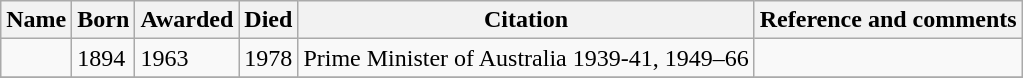<table class="wikitable sortable" style="text-align: left">
<tr>
<th>Name</th>
<th>Born</th>
<th>Awarded</th>
<th>Died</th>
<th>Citation</th>
<th>Reference and comments</th>
</tr>
<tr>
<td></td>
<td>1894</td>
<td>1963</td>
<td>1978</td>
<td>Prime Minister of Australia 1939-41, 1949–66</td>
<td></td>
</tr>
<tr>
</tr>
</table>
